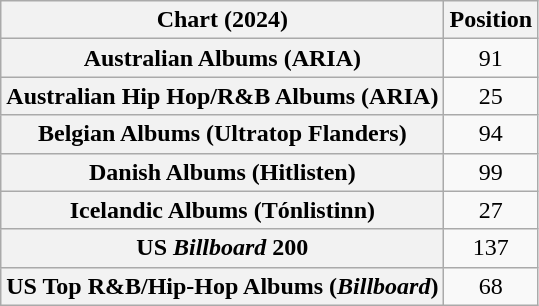<table class="wikitable sortable plainrowheaders" style="text-align:center">
<tr>
<th scope="col">Chart (2024)</th>
<th scope="col">Position</th>
</tr>
<tr>
<th scope="row">Australian Albums (ARIA)</th>
<td>91</td>
</tr>
<tr>
<th scope="row">Australian Hip Hop/R&B Albums (ARIA)</th>
<td>25</td>
</tr>
<tr>
<th scope="row">Belgian Albums (Ultratop Flanders)</th>
<td>94</td>
</tr>
<tr>
<th scope="row">Danish Albums (Hitlisten)</th>
<td>99</td>
</tr>
<tr>
<th scope="row">Icelandic Albums (Tónlistinn)</th>
<td>27</td>
</tr>
<tr>
<th scope="row">US <em>Billboard</em> 200</th>
<td>137</td>
</tr>
<tr>
<th scope="row">US Top R&B/Hip-Hop Albums (<em>Billboard</em>)</th>
<td>68</td>
</tr>
</table>
